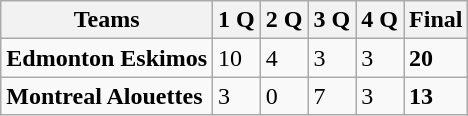<table class="wikitable">
<tr>
<th>Teams</th>
<th>1 Q</th>
<th>2 Q</th>
<th>3 Q</th>
<th>4 Q</th>
<th>Final</th>
</tr>
<tr>
<td><strong>Edmonton Eskimos</strong></td>
<td>10</td>
<td>4</td>
<td>3</td>
<td>3</td>
<td><strong>20</strong></td>
</tr>
<tr>
<td><strong>Montreal Alouettes</strong></td>
<td>3</td>
<td>0</td>
<td>7</td>
<td>3</td>
<td><strong>13</strong></td>
</tr>
</table>
